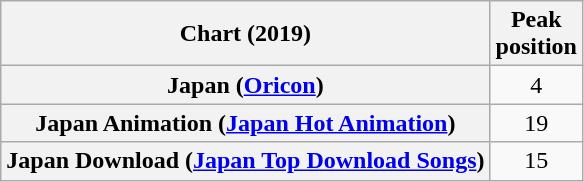<table class="wikitable plainrowheaders" style="text-align:center">
<tr>
<th scope="col">Chart (2019)</th>
<th scope="col">Peak<br>position</th>
</tr>
<tr>
<th scope="row">Japan (<a href='#'>Oricon</a>)<br></th>
<td>4</td>
</tr>
<tr>
<th scope="row">Japan Animation (<a href='#'>Japan Hot Animation</a>)</th>
<td>19</td>
</tr>
<tr>
<th scope="row">Japan Download (<a href='#'>Japan Top Download Songs</a>)</th>
<td>15</td>
</tr>
</table>
